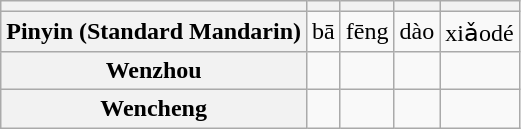<table class="wikitable">
<tr>
<th></th>
<th></th>
<th></th>
<th></th>
<th></th>
</tr>
<tr>
<th>Pinyin (Standard Mandarin)</th>
<td>bā</td>
<td>fēng</td>
<td>dào</td>
<td>xiǎodé</td>
</tr>
<tr>
<th>Wenzhou</th>
<td></td>
<td></td>
<td></td>
<td></td>
</tr>
<tr>
<th>Wencheng</th>
<td></td>
<td></td>
<td></td>
<td></td>
</tr>
</table>
